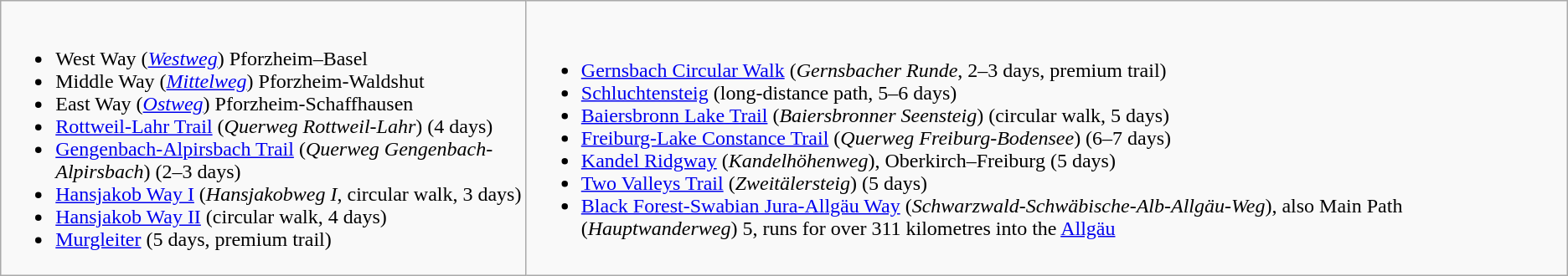<table class="wikitable">
<tr>
<td><br><ul><li>West Way (<em><a href='#'>Westweg</a></em>) Pforzheim–Basel</li><li>Middle Way (<em><a href='#'>Mittelweg</a></em>) Pforzheim-Waldshut</li><li>East Way (<em><a href='#'>Ostweg</a></em>) Pforzheim-Schaffhausen</li><li><a href='#'>Rottweil-Lahr Trail</a> (<em>Querweg Rottweil-Lahr</em>) (4 days)</li><li><a href='#'>Gengenbach-Alpirsbach Trail</a> (<em>Querweg Gengenbach-Alpirsbach</em>) (2–3 days)</li><li><a href='#'>Hansjakob Way I</a> (<em>Hansjakobweg I</em>, circular walk, 3 days)</li><li><a href='#'>Hansjakob Way II</a> (circular walk, 4 days)</li><li><a href='#'>Murgleiter</a> (5 days, premium trail)</li></ul></td>
<td><br><ul><li><a href='#'>Gernsbach Circular Walk</a> (<em>Gernsbacher Runde</em>, 2–3 days, premium trail)</li><li><a href='#'>Schluchtensteig</a> (long-distance path, 5–6 days)</li><li><a href='#'>Baiersbronn Lake Trail</a> (<em>Baiersbronner Seensteig</em>) (circular walk, 5 days)</li><li><a href='#'>Freiburg-Lake Constance Trail</a> (<em>Querweg Freiburg-Bodensee</em>) (6–7 days)</li><li><a href='#'>Kandel Ridgway</a> (<em>Kandelhöhenweg</em>), Oberkirch–Freiburg (5 days)</li><li><a href='#'>Two Valleys Trail</a> (<em>Zweitälersteig</em>) (5 days)</li><li><a href='#'>Black Forest-Swabian Jura-Allgäu Way</a> (<em>Schwarzwald-Schwäbische-Alb-Allgäu-Weg</em>), also Main Path (<em>Hauptwanderweg</em>) 5, runs for over 311 kilometres into the <a href='#'>Allgäu</a></li></ul></td>
</tr>
</table>
